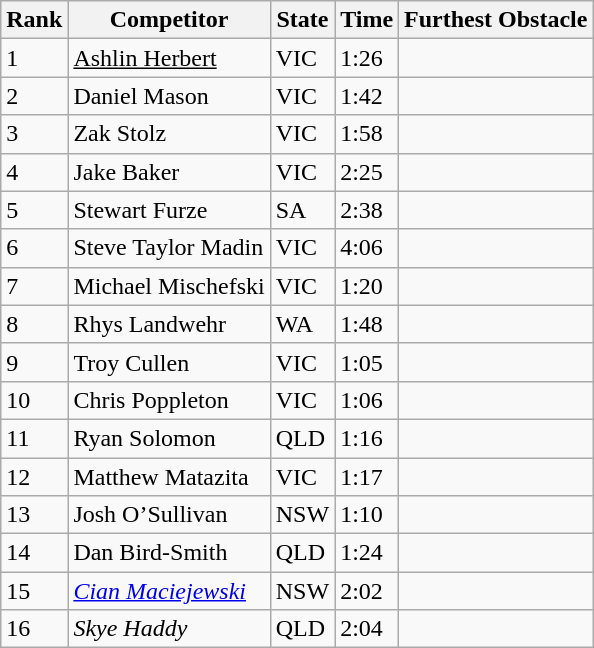<table class="wikitable sortable mw-collapsible">
<tr>
<th>Rank</th>
<th>Competitor</th>
<th>State</th>
<th>Time</th>
<th>Furthest Obstacle</th>
</tr>
<tr>
<td>1</td>
<td><u>Ashlin Herbert</u></td>
<td>VIC</td>
<td>1:26</td>
<td></td>
</tr>
<tr>
<td>2</td>
<td>Daniel Mason</td>
<td>VIC</td>
<td>1:42</td>
<td></td>
</tr>
<tr>
<td>3</td>
<td>Zak Stolz</td>
<td>VIC</td>
<td>1:58</td>
<td></td>
</tr>
<tr>
<td>4</td>
<td>Jake Baker</td>
<td>VIC</td>
<td>2:25</td>
<td></td>
</tr>
<tr>
<td>5</td>
<td>Stewart Furze</td>
<td>SA</td>
<td>2:38</td>
<td></td>
</tr>
<tr>
<td>6</td>
<td>Steve Taylor Madin</td>
<td>VIC</td>
<td>4:06</td>
<td></td>
</tr>
<tr>
<td>7</td>
<td>Michael Mischefski</td>
<td>VIC</td>
<td>1:20</td>
<td></td>
</tr>
<tr>
<td>8</td>
<td>Rhys Landwehr</td>
<td>WA</td>
<td>1:48</td>
<td></td>
</tr>
<tr>
<td>9</td>
<td>Troy Cullen</td>
<td>VIC</td>
<td>1:05</td>
<td></td>
</tr>
<tr>
<td>10</td>
<td>Chris Poppleton</td>
<td>VIC</td>
<td>1:06</td>
<td></td>
</tr>
<tr>
<td>11</td>
<td>Ryan Solomon</td>
<td>QLD</td>
<td>1:16</td>
<td></td>
</tr>
<tr>
<td>12</td>
<td>Matthew Matazita</td>
<td>VIC</td>
<td>1:17</td>
<td></td>
</tr>
<tr>
<td>13</td>
<td>Josh O’Sullivan</td>
<td>NSW</td>
<td>1:10</td>
<td></td>
</tr>
<tr>
<td>14</td>
<td>Dan Bird-Smith</td>
<td>QLD</td>
<td>1:24</td>
<td></td>
</tr>
<tr>
<td>15</td>
<td><em><a href='#'>Cian Maciejewski</a></em></td>
<td>NSW</td>
<td>2:02</td>
<td></td>
</tr>
<tr>
<td>16</td>
<td><em>Skye Haddy</em></td>
<td>QLD</td>
<td>2:04</td>
<td></td>
</tr>
</table>
